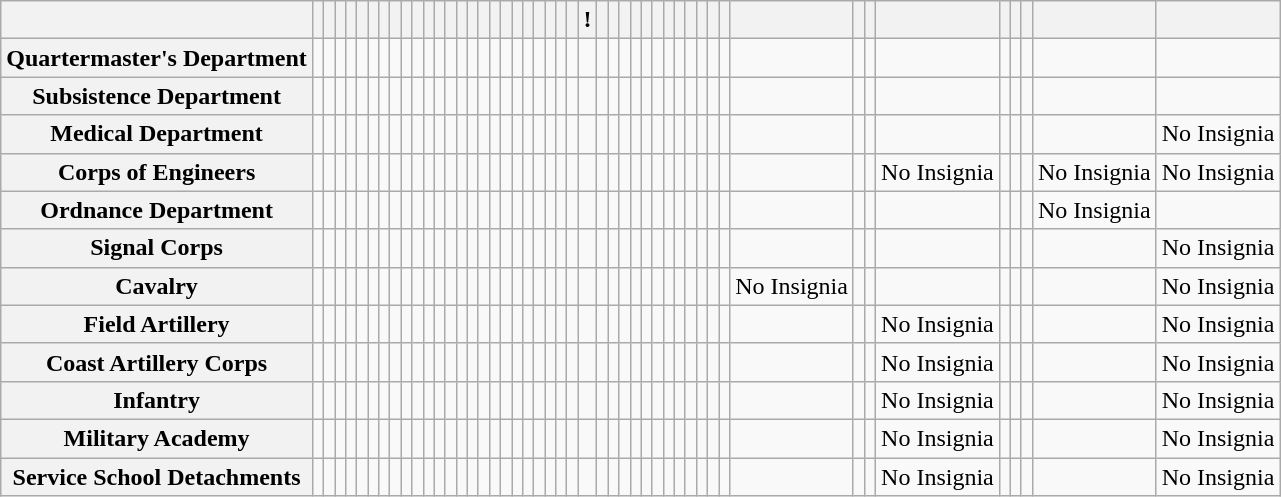<table Class="wikitable">
<tr>
<th></th>
<th><small></small></th>
<th><small></small></th>
<th><small></small></th>
<th><small></small></th>
<th><small></small></th>
<th><small></small></th>
<th><small></small></th>
<th><small></small></th>
<th><small></small></th>
<th><small></small></th>
<th><small></small></th>
<th><small></small></th>
<th><small></small></th>
<th><small></small></th>
<th><small></small></th>
<th><small></small></th>
<th><small></small></th>
<th><small></small></th>
<th><small></small></th>
<th><small></small></th>
<th><small></small></th>
<th><small></small></th>
<th><small></small></th>
<th><small></small></th>
<th>!<small></small></th>
<th><small></small></th>
<th><small></small></th>
<th><small></small></th>
<th><small></small></th>
<th><small></small></th>
<th><small></small></th>
<th><small></small></th>
<th><small></small></th>
<th><small></small></th>
<th><small></small></th>
<th><small></small></th>
<th><small></small></th>
<th><small></small></th>
<th><small></small></th>
<th><small></small></th>
<th><small></small></th>
<th><small></small></th>
<th><small></small></th>
<th><small></small></th>
<th><small></small></th>
<th><small></small></th>
</tr>
<tr>
<th>Quartermaster's Department</th>
<td></td>
<td></td>
<td></td>
<td></td>
<td></td>
<td></td>
<td></td>
<td></td>
<td></td>
<td></td>
<td></td>
<td></td>
<td></td>
<td></td>
<td></td>
<td></td>
<td></td>
<td></td>
<td></td>
<td></td>
<td></td>
<td></td>
<td></td>
<td></td>
<td></td>
<td></td>
<td></td>
<td></td>
<td></td>
<td></td>
<td></td>
<td></td>
<td></td>
<td></td>
<td></td>
<td></td>
<td></td>
<td></td>
<td></td>
<td></td>
<td></td>
<td></td>
<td></td>
<td></td>
<td></td>
<td></td>
</tr>
<tr>
<th>Subsistence Department</th>
<td></td>
<td></td>
<td></td>
<td></td>
<td></td>
<td></td>
<td></td>
<td></td>
<td></td>
<td></td>
<td></td>
<td></td>
<td></td>
<td></td>
<td></td>
<td></td>
<td></td>
<td></td>
<td></td>
<td></td>
<td></td>
<td></td>
<td></td>
<td></td>
<td></td>
<td></td>
<td></td>
<td></td>
<td></td>
<td></td>
<td></td>
<td></td>
<td></td>
<td></td>
<td></td>
<td></td>
<td></td>
<td></td>
<td></td>
<td></td>
<td></td>
<td></td>
<td></td>
<td></td>
<td></td>
<td></td>
</tr>
<tr>
<th>Medical Department</th>
<td></td>
<td></td>
<td></td>
<td></td>
<td></td>
<td></td>
<td></td>
<td></td>
<td></td>
<td></td>
<td></td>
<td></td>
<td></td>
<td></td>
<td></td>
<td></td>
<td></td>
<td></td>
<td></td>
<td></td>
<td></td>
<td></td>
<td></td>
<td></td>
<td></td>
<td></td>
<td></td>
<td></td>
<td></td>
<td></td>
<td></td>
<td></td>
<td></td>
<td></td>
<td></td>
<td></td>
<td></td>
<td></td>
<td></td>
<td></td>
<td></td>
<td></td>
<td></td>
<td></td>
<td></td>
<td>No Insignia</td>
</tr>
<tr>
<th>Corps of Engineers</th>
<td></td>
<td></td>
<td></td>
<td></td>
<td></td>
<td></td>
<td></td>
<td></td>
<td></td>
<td></td>
<td></td>
<td></td>
<td></td>
<td></td>
<td></td>
<td></td>
<td></td>
<td></td>
<td></td>
<td></td>
<td></td>
<td></td>
<td></td>
<td></td>
<td></td>
<td></td>
<td></td>
<td></td>
<td></td>
<td></td>
<td></td>
<td></td>
<td></td>
<td></td>
<td></td>
<td></td>
<td></td>
<td></td>
<td></td>
<td></td>
<td>No Insignia</td>
<td></td>
<td></td>
<td></td>
<td>No Insignia</td>
<td>No Insignia</td>
</tr>
<tr>
<th>Ordnance Department</th>
<td></td>
<td></td>
<td></td>
<td></td>
<td></td>
<td></td>
<td></td>
<td></td>
<td></td>
<td></td>
<td></td>
<td></td>
<td></td>
<td></td>
<td></td>
<td></td>
<td></td>
<td></td>
<td></td>
<td></td>
<td></td>
<td></td>
<td></td>
<td></td>
<td></td>
<td></td>
<td></td>
<td></td>
<td></td>
<td></td>
<td></td>
<td></td>
<td></td>
<td></td>
<td></td>
<td></td>
<td></td>
<td></td>
<td></td>
<td></td>
<td></td>
<td></td>
<td></td>
<td></td>
<td>No Insignia</td>
<td></td>
</tr>
<tr>
<th>Signal Corps</th>
<td></td>
<td></td>
<td></td>
<td></td>
<td></td>
<td></td>
<td></td>
<td></td>
<td></td>
<td></td>
<td></td>
<td></td>
<td></td>
<td></td>
<td></td>
<td></td>
<td></td>
<td></td>
<td></td>
<td></td>
<td></td>
<td></td>
<td></td>
<td></td>
<td></td>
<td></td>
<td></td>
<td></td>
<td></td>
<td></td>
<td></td>
<td></td>
<td></td>
<td></td>
<td></td>
<td></td>
<td></td>
<td></td>
<td></td>
<td></td>
<td></td>
<td></td>
<td></td>
<td></td>
<td></td>
<td>No Insignia</td>
</tr>
<tr>
<th>Cavalry</th>
<td></td>
<td></td>
<td></td>
<td></td>
<td></td>
<td></td>
<td></td>
<td></td>
<td></td>
<td></td>
<td></td>
<td></td>
<td></td>
<td></td>
<td></td>
<td></td>
<td></td>
<td></td>
<td></td>
<td></td>
<td></td>
<td></td>
<td></td>
<td></td>
<td></td>
<td></td>
<td></td>
<td></td>
<td></td>
<td></td>
<td></td>
<td></td>
<td></td>
<td></td>
<td></td>
<td></td>
<td></td>
<td>No Insignia</td>
<td></td>
<td></td>
<td></td>
<td></td>
<td></td>
<td></td>
<td></td>
<td>No Insignia</td>
</tr>
<tr>
<th>Field Artillery</th>
<td></td>
<td></td>
<td></td>
<td></td>
<td></td>
<td></td>
<td></td>
<td></td>
<td></td>
<td></td>
<td></td>
<td></td>
<td></td>
<td></td>
<td></td>
<td></td>
<td></td>
<td></td>
<td></td>
<td></td>
<td></td>
<td></td>
<td></td>
<td></td>
<td></td>
<td></td>
<td></td>
<td></td>
<td></td>
<td></td>
<td></td>
<td></td>
<td></td>
<td></td>
<td></td>
<td></td>
<td></td>
<td></td>
<td></td>
<td></td>
<td>No Insignia</td>
<td></td>
<td></td>
<td></td>
<td></td>
<td>No Insignia</td>
</tr>
<tr>
<th>Coast Artillery Corps</th>
<td></td>
<td></td>
<td></td>
<td></td>
<td></td>
<td></td>
<td></td>
<td></td>
<td></td>
<td></td>
<td></td>
<td></td>
<td></td>
<td></td>
<td></td>
<td></td>
<td></td>
<td></td>
<td></td>
<td></td>
<td></td>
<td></td>
<td></td>
<td></td>
<td></td>
<td></td>
<td></td>
<td></td>
<td></td>
<td></td>
<td></td>
<td></td>
<td></td>
<td></td>
<td></td>
<td></td>
<td></td>
<td></td>
<td></td>
<td></td>
<td>No Insignia</td>
<td></td>
<td></td>
<td></td>
<td></td>
<td>No Insignia</td>
</tr>
<tr>
<th>Infantry</th>
<td></td>
<td></td>
<td></td>
<td></td>
<td></td>
<td></td>
<td></td>
<td></td>
<td></td>
<td></td>
<td></td>
<td></td>
<td></td>
<td></td>
<td></td>
<td></td>
<td></td>
<td></td>
<td></td>
<td></td>
<td></td>
<td></td>
<td></td>
<td></td>
<td></td>
<td></td>
<td></td>
<td></td>
<td></td>
<td></td>
<td></td>
<td></td>
<td></td>
<td></td>
<td></td>
<td></td>
<td></td>
<td></td>
<td></td>
<td></td>
<td>No Insignia</td>
<td></td>
<td></td>
<td></td>
<td></td>
<td>No Insignia</td>
</tr>
<tr>
<th>Military Academy</th>
<td></td>
<td></td>
<td></td>
<td></td>
<td></td>
<td></td>
<td></td>
<td></td>
<td></td>
<td></td>
<td></td>
<td></td>
<td></td>
<td></td>
<td></td>
<td></td>
<td></td>
<td></td>
<td></td>
<td></td>
<td></td>
<td></td>
<td></td>
<td></td>
<td></td>
<td></td>
<td></td>
<td></td>
<td></td>
<td></td>
<td></td>
<td></td>
<td></td>
<td></td>
<td></td>
<td></td>
<td></td>
<td></td>
<td></td>
<td></td>
<td>No Insignia</td>
<td></td>
<td></td>
<td></td>
<td></td>
<td>No Insignia</td>
</tr>
<tr>
<th>Service School Detachments</th>
<td></td>
<td></td>
<td></td>
<td></td>
<td></td>
<td></td>
<td></td>
<td></td>
<td></td>
<td></td>
<td></td>
<td></td>
<td></td>
<td></td>
<td></td>
<td></td>
<td></td>
<td></td>
<td></td>
<td></td>
<td></td>
<td></td>
<td></td>
<td></td>
<td></td>
<td></td>
<td></td>
<td></td>
<td></td>
<td></td>
<td></td>
<td></td>
<td></td>
<td></td>
<td></td>
<td></td>
<td></td>
<td></td>
<td></td>
<td></td>
<td>No Insignia</td>
<td></td>
<td></td>
<td></td>
<td></td>
<td>No Insignia</td>
</tr>
</table>
